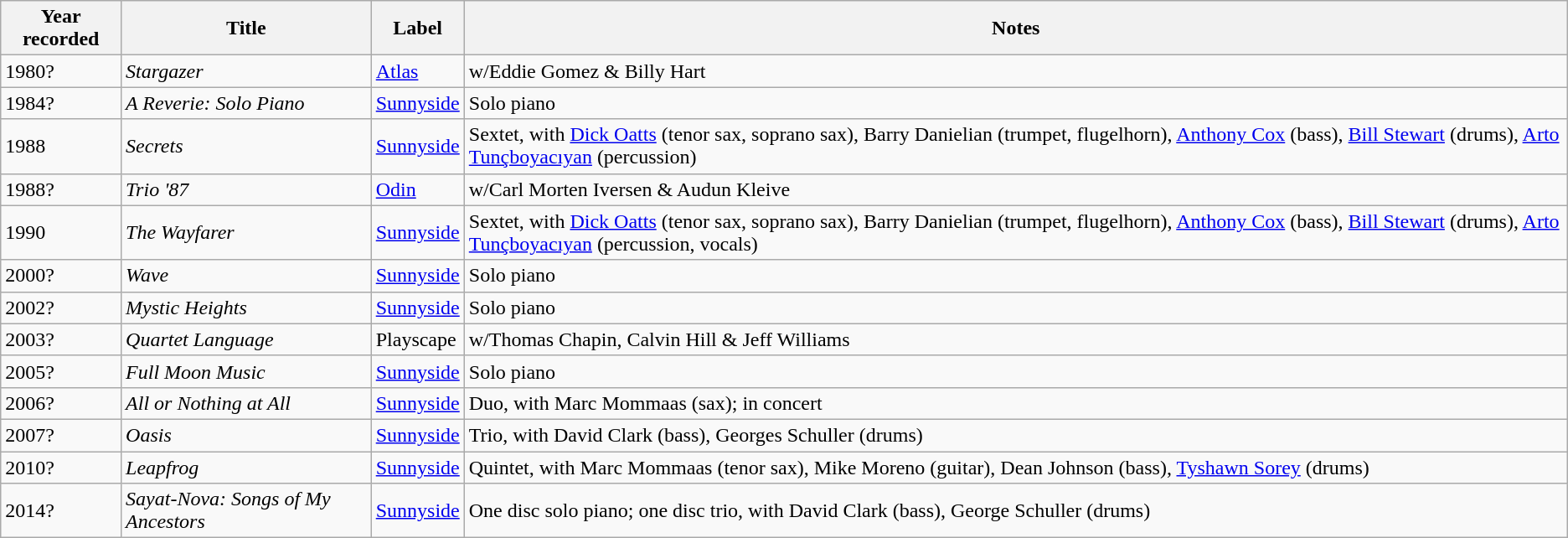<table class="wikitable sortable">
<tr>
<th>Year recorded</th>
<th>Title</th>
<th>Label</th>
<th>Notes</th>
</tr>
<tr>
<td>1980?</td>
<td><em>Stargazer</em></td>
<td><a href='#'>Atlas</a></td>
<td>w/Eddie Gomez & Billy Hart</td>
</tr>
<tr>
<td>1984?</td>
<td><em>A Reverie: Solo Piano</em></td>
<td><a href='#'>Sunnyside</a></td>
<td>Solo piano</td>
</tr>
<tr>
<td>1988</td>
<td><em>Secrets</em></td>
<td><a href='#'>Sunnyside</a></td>
<td>Sextet, with <a href='#'>Dick Oatts</a> (tenor sax, soprano sax), Barry Danielian (trumpet, flugelhorn), <a href='#'>Anthony Cox</a> (bass), <a href='#'>Bill Stewart</a> (drums), <a href='#'>Arto Tunçboyacıyan</a> (percussion)</td>
</tr>
<tr>
<td>1988?</td>
<td><em>Trio '87</em></td>
<td><a href='#'>Odin</a></td>
<td>w/Carl Morten Iversen & Audun Kleive</td>
</tr>
<tr>
<td>1990</td>
<td><em>The Wayfarer</em></td>
<td><a href='#'>Sunnyside</a></td>
<td>Sextet, with <a href='#'>Dick Oatts</a> (tenor sax, soprano sax), Barry Danielian (trumpet, flugelhorn), <a href='#'>Anthony Cox</a> (bass), <a href='#'>Bill Stewart</a> (drums), <a href='#'>Arto Tunçboyacıyan</a> (percussion, vocals)</td>
</tr>
<tr>
<td>2000?</td>
<td><em>Wave</em></td>
<td><a href='#'>Sunnyside</a></td>
<td>Solo piano</td>
</tr>
<tr>
<td>2002?</td>
<td><em>Mystic Heights</em></td>
<td><a href='#'>Sunnyside</a></td>
<td>Solo piano</td>
</tr>
<tr>
<td>2003?</td>
<td><em>Quartet Language</em></td>
<td>Playscape</td>
<td>w/Thomas Chapin, Calvin Hill & Jeff Williams</td>
</tr>
<tr>
<td>2005?</td>
<td><em>Full Moon Music</em></td>
<td><a href='#'>Sunnyside</a></td>
<td>Solo piano</td>
</tr>
<tr>
<td>2006?</td>
<td><em>All or Nothing at All</em></td>
<td><a href='#'>Sunnyside</a></td>
<td>Duo, with Marc Mommaas (sax); in concert</td>
</tr>
<tr>
<td>2007?</td>
<td><em>Oasis</em></td>
<td><a href='#'>Sunnyside</a></td>
<td>Trio, with David Clark (bass), Georges Schuller (drums)</td>
</tr>
<tr>
<td>2010?</td>
<td><em>Leapfrog</em></td>
<td><a href='#'>Sunnyside</a></td>
<td>Quintet, with Marc Mommaas (tenor sax), Mike Moreno (guitar), Dean Johnson (bass), <a href='#'>Tyshawn Sorey</a> (drums)</td>
</tr>
<tr>
<td>2014?</td>
<td><em>Sayat-Nova: Songs of My Ancestors</em></td>
<td><a href='#'>Sunnyside</a></td>
<td>One disc solo piano; one disc trio, with David Clark (bass), George Schuller (drums)</td>
</tr>
</table>
